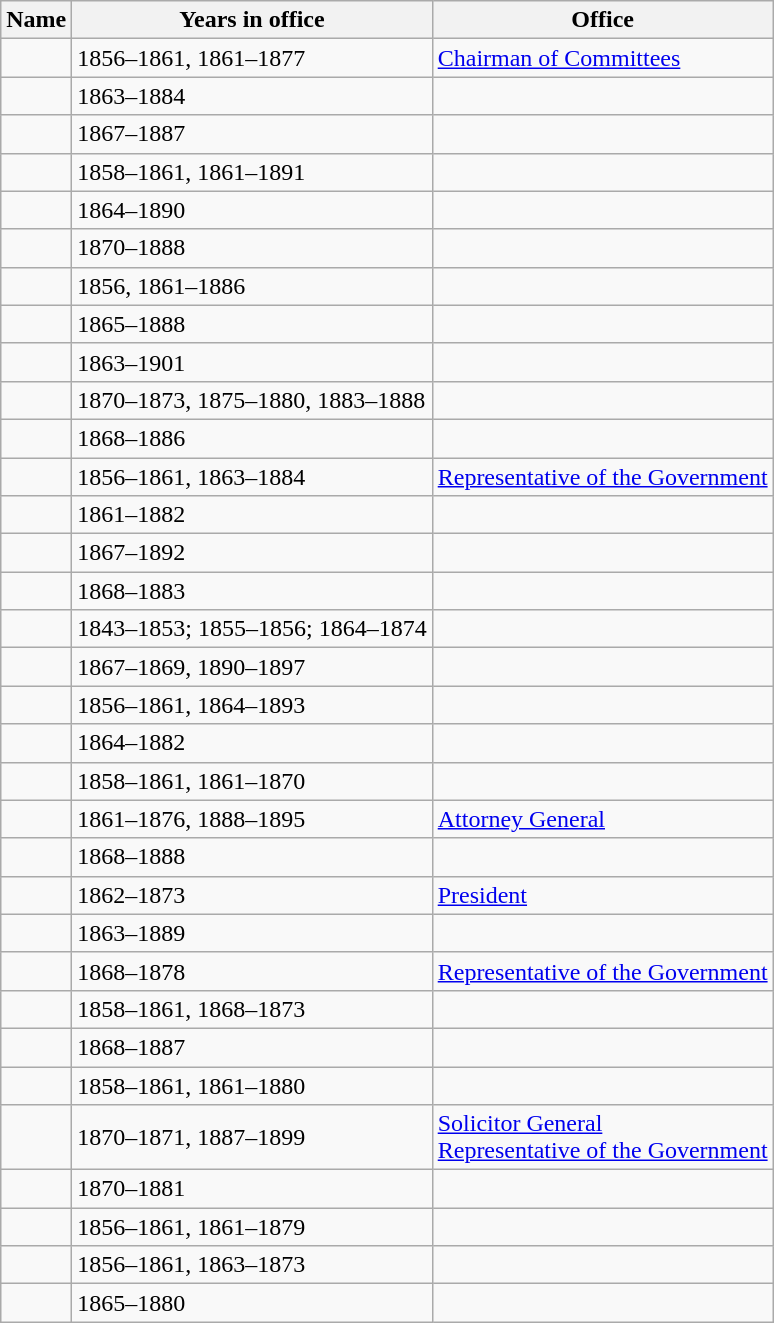<table class="wikitable sortable">
<tr>
<th>Name</th>
<th>Years in office</th>
<th>Office</th>
</tr>
<tr>
<td></td>
<td>1856–1861, 1861–1877</td>
<td><a href='#'>Chairman of Committees</a></td>
</tr>
<tr>
<td></td>
<td>1863–1884</td>
<td></td>
</tr>
<tr>
<td></td>
<td>1867–1887</td>
<td></td>
</tr>
<tr>
<td></td>
<td>1858–1861, 1861–1891</td>
<td></td>
</tr>
<tr>
<td></td>
<td>1864–1890</td>
<td></td>
</tr>
<tr>
<td></td>
<td>1870–1888</td>
<td></td>
</tr>
<tr>
<td></td>
<td>1856, 1861–1886</td>
<td></td>
</tr>
<tr>
<td></td>
<td>1865–1888</td>
<td></td>
</tr>
<tr>
<td></td>
<td>1863–1901</td>
<td></td>
</tr>
<tr>
<td></td>
<td>1870–1873, 1875–1880, 1883–1888</td>
<td></td>
</tr>
<tr>
<td></td>
<td>1868–1886</td>
<td></td>
</tr>
<tr>
<td></td>
<td>1856–1861, 1863–1884</td>
<td><a href='#'>Representative of the Government</a> </td>
</tr>
<tr>
<td></td>
<td>1861–1882</td>
<td></td>
</tr>
<tr>
<td></td>
<td>1867–1892</td>
<td></td>
</tr>
<tr>
<td></td>
<td>1868–1883</td>
<td></td>
</tr>
<tr>
<td></td>
<td>1843–1853; 1855–1856; 1864–1874</td>
<td></td>
</tr>
<tr>
<td></td>
<td>1867–1869, 1890–1897</td>
<td></td>
</tr>
<tr>
<td></td>
<td>1856–1861, 1864–1893</td>
<td></td>
</tr>
<tr>
<td></td>
<td>1864–1882</td>
<td></td>
</tr>
<tr>
<td></td>
<td>1858–1861, 1861–1870</td>
<td></td>
</tr>
<tr>
<td></td>
<td>1861–1876, 1888–1895</td>
<td><a href='#'>Attorney General</a> </td>
</tr>
<tr>
<td></td>
<td>1868–1888</td>
<td></td>
</tr>
<tr>
<td></td>
<td>1862–1873</td>
<td><a href='#'>President</a></td>
</tr>
<tr>
<td></td>
<td>1863–1889</td>
<td></td>
</tr>
<tr>
<td></td>
<td>1868–1878</td>
<td><a href='#'>Representative of the Government</a> </td>
</tr>
<tr>
<td></td>
<td>1858–1861, 1868–1873</td>
<td></td>
</tr>
<tr>
<td></td>
<td>1868–1887</td>
<td></td>
</tr>
<tr>
<td></td>
<td>1858–1861, 1861–1880</td>
<td></td>
</tr>
<tr>
<td></td>
<td>1870–1871, 1887–1899</td>
<td><a href='#'>Solicitor General</a> <br> <a href='#'>Representative of the Government</a> </td>
</tr>
<tr>
<td></td>
<td>1870–1881</td>
<td></td>
</tr>
<tr>
<td></td>
<td>1856–1861, 1861–1879</td>
<td></td>
</tr>
<tr>
<td></td>
<td>1856–1861, 1863–1873</td>
<td></td>
</tr>
<tr>
<td></td>
<td>1865–1880</td>
<td></td>
</tr>
</table>
